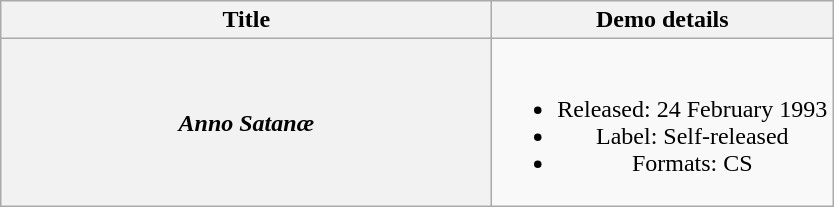<table class="wikitable plainrowheaders" style="text-align:center;">
<tr>
<th scope="col" style="width:20em;">Title</th>
<th scope="col">Demo details</th>
</tr>
<tr>
<th scope="row"><em>Anno Satanæ</em></th>
<td><br><ul><li>Released: 24 February 1993</li><li>Label: Self-released</li><li>Formats: CS</li></ul></td>
</tr>
</table>
